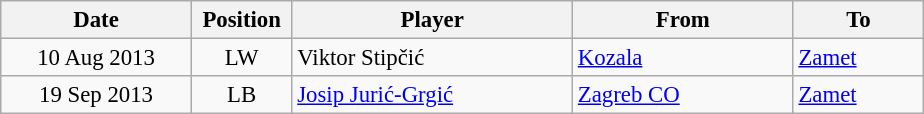<table class="wikitable" style="font-size:95%; text-align:center;">
<tr>
<th width=120>Date</th>
<th width=60>Position</th>
<th width=180>Player</th>
<th width=140>From</th>
<th width=80>To</th>
</tr>
<tr>
<td>10 Aug 2013</td>
<td>LW</td>
<td style="text-align:left;"> Viktor Stipčić</td>
<td style="text-align:left;"> <a href='#'>Kozala</a></td>
<td style="text-align:left;"><a href='#'>Zamet</a></td>
</tr>
<tr>
<td>19 Sep 2013</td>
<td>LB</td>
<td style="text-align:left;"> <a href='#'>Josip Jurić-Grgić</a></td>
<td style="text-align:left;"> <a href='#'>Zagreb CO</a></td>
<td style="text-align:left;"><a href='#'>Zamet</a></td>
</tr>
</table>
